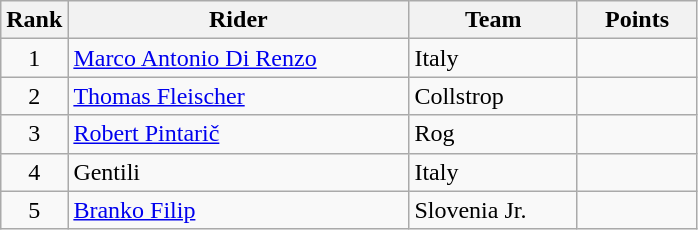<table class="wikitable">
<tr>
<th>Rank</th>
<th>Rider</th>
<th>Team</th>
<th>Points</th>
</tr>
<tr>
<td align=center>1</td>
<td width=220> <a href='#'>Marco Antonio Di Renzo</a> </td>
<td width=105>Italy</td>
<td width=72 align=center></td>
</tr>
<tr>
<td align=center>2</td>
<td> <a href='#'>Thomas Fleischer</a></td>
<td>Collstrop</td>
<td align=center></td>
</tr>
<tr>
<td align=center>3</td>
<td> <a href='#'>Robert Pintarič</a></td>
<td>Rog</td>
<td align=center></td>
</tr>
<tr>
<td align=center>4</td>
<td> Gentili</td>
<td>Italy</td>
<td align=center></td>
</tr>
<tr>
<td align=center>5</td>
<td> <a href='#'>Branko Filip</a></td>
<td>Slovenia Jr.</td>
<td align=center></td>
</tr>
</table>
